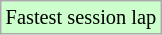<table class="wikitable" style="font-size: 85%;">
<tr style="background:#ccffcc;">
<td>Fastest session lap</td>
</tr>
</table>
